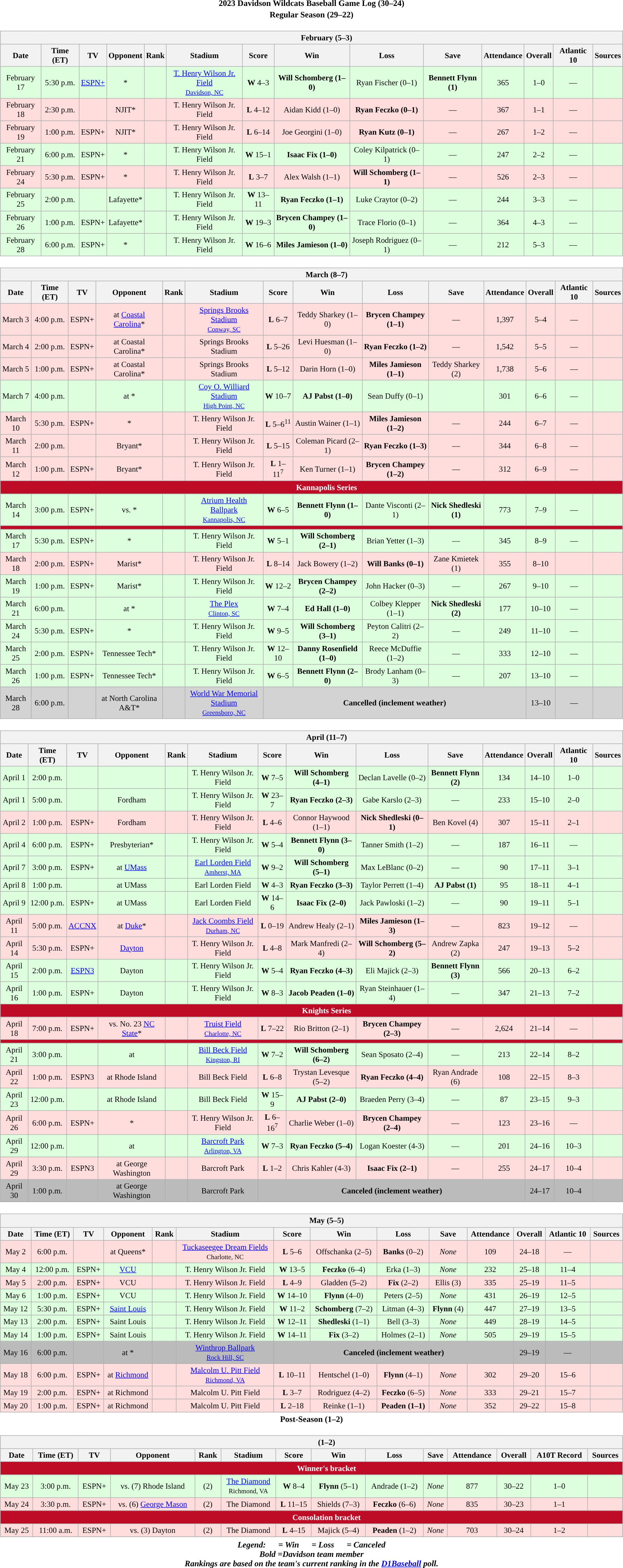<table class="toccolours" width=95% style="clear:both; margin:1.5em auto; text-align:center;">
<tr>
<th colspan=2>2023 Davidson Wildcats Baseball Game Log (30–24)</th>
</tr>
<tr>
<th colspan=2>Regular Season (29–22)</th>
</tr>
<tr valign="top">
<td><br><table class="wikitable collapsible collapsed" style="margin:auto; width:100%; text-align:center; font-size:95%">
<tr>
<th colspan=14 style="padding-left:4em;">February (5–3)</th>
</tr>
<tr>
<th bgcolor="#DDDDFF">Date</th>
<th bgcolor="#DDDDFF">Time (ET)</th>
<th bgcolor="#DDDDFF">TV</th>
<th bgcolor="#DDDDFF">Opponent</th>
<th bgcolor="#DDDDFF">Rank</th>
<th bgcolor="#DDDDFF">Stadium</th>
<th bgcolor="#DDDDFF">Score</th>
<th bgcolor="#DDDDFF">Win</th>
<th bgcolor="#DDDDFF">Loss</th>
<th bgcolor="#DDDDFF">Save</th>
<th bgcolor="#DDDDFF">Attendance</th>
<th bgcolor="#DDDDFF">Overall</th>
<th bgcolor="#DDDDFF">Atlantic 10</th>
<th bgcolor="#DDDDFF">Sources</th>
</tr>
<tr bgcolor="ddffdd">
<td>February 17</td>
<td>5:30 p.m.</td>
<td><a href='#'>ESPN+</a></td>
<td>*</td>
<td></td>
<td><a href='#'>T. Henry Wilson Jr. Field</a><br><small><a href='#'>Davidson, NC</a></small></td>
<td><strong>W</strong> 4–3</td>
<td><strong>Will Schomberg (1–0)</strong></td>
<td>Ryan Fischer (0–1)</td>
<td><strong>Bennett Flynn (1)</strong></td>
<td>365</td>
<td>1–0</td>
<td>—</td>
<td></td>
</tr>
<tr bgcolor="ffdddd">
<td>February 18</td>
<td>2:30 p.m.</td>
<td></td>
<td>NJIT*</td>
<td></td>
<td>T. Henry Wilson Jr. Field</td>
<td><strong>L</strong> 4–12</td>
<td>Aidan Kidd (1–0)</td>
<td><strong>Ryan Feczko (0–1)</strong></td>
<td>—</td>
<td>367</td>
<td>1–1</td>
<td>—</td>
<td></td>
</tr>
<tr bgcolor="ffdddd">
<td>February 19</td>
<td>1:00 p.m.</td>
<td>ESPN+</td>
<td>NJIT*</td>
<td></td>
<td>T. Henry Wilson Jr. Field</td>
<td><strong>L</strong> 6–14</td>
<td>Joe Georgini (1–0)</td>
<td><strong>Ryan Kutz (0–1)</strong></td>
<td>—</td>
<td>267</td>
<td>1–2</td>
<td>—</td>
<td></td>
</tr>
<tr bgcolor="ddffdd">
<td>February 21</td>
<td>6:00 p.m.</td>
<td>ESPN+</td>
<td>*</td>
<td></td>
<td>T. Henry Wilson Jr. Field</td>
<td><strong>W</strong> 15–1</td>
<td><strong>Isaac Fix (1–0)</strong></td>
<td>Coley Kilpatrick (0–1)</td>
<td>—</td>
<td>247</td>
<td>2–2</td>
<td>—</td>
<td></td>
</tr>
<tr bgcolor="ffdddd">
<td>February 24</td>
<td>5:30 p.m.</td>
<td>ESPN+</td>
<td>*</td>
<td></td>
<td>T. Henry Wilson Jr. Field</td>
<td><strong>L</strong> 3–7</td>
<td>Alex Walsh (1–1)</td>
<td><strong>Will Schomberg (1–1)</strong></td>
<td>—</td>
<td>526</td>
<td>2–3</td>
<td>—</td>
<td></td>
</tr>
<tr bgcolor="ddffdd">
<td>February 25</td>
<td>2:00 p.m.</td>
<td></td>
<td>Lafayette*</td>
<td></td>
<td>T. Henry Wilson Jr. Field</td>
<td><strong>W</strong> 13–11</td>
<td><strong>Ryan Feczko (1–1)</strong></td>
<td>Luke Craytor (0–2)</td>
<td>—</td>
<td>244</td>
<td>3–3</td>
<td>—</td>
<td></td>
</tr>
<tr bgcolor="ddffdd">
<td>February 26</td>
<td>1:00 p.m.</td>
<td>ESPN+</td>
<td>Lafayette*</td>
<td></td>
<td>T. Henry Wilson Jr. Field</td>
<td><strong>W</strong> 19–3</td>
<td><strong>Brycen Champey (1–0)</strong></td>
<td>Trace Florio (0–1)</td>
<td>—</td>
<td>364</td>
<td>4–3</td>
<td>—</td>
<td></td>
</tr>
<tr bgcolor="ddffdd">
<td>February 28</td>
<td>6:00 p.m.</td>
<td>ESPN+</td>
<td>*</td>
<td></td>
<td>T. Henry Wilson Jr. Field</td>
<td><strong>W</strong> 16–6</td>
<td><strong>Miles Jamieson (1–0)</strong></td>
<td>Joseph Rodriguez (0–1)</td>
<td>—</td>
<td>212</td>
<td>5–3</td>
<td>—</td>
<td></td>
</tr>
</table>
</td>
</tr>
<tr>
<td><br><table class="wikitable collapsible collapsed" style="margin:auto; width:100%; text-align:center; font-size:95%">
<tr>
<th colspan=14 style="padding-left:4em;">March (8–7)</th>
</tr>
<tr>
<th bgcolor="#DDDDFF">Date</th>
<th bgcolor="#DDDDFF">Time (ET)</th>
<th bgcolor="#DDDDFF">TV</th>
<th bgcolor="#DDDDFF">Opponent</th>
<th bgcolor="#DDDDFF">Rank</th>
<th bgcolor="#DDDDFF">Stadium</th>
<th bgcolor="#DDDDFF">Score</th>
<th bgcolor="#DDDDFF">Win</th>
<th bgcolor="#DDDDFF">Loss</th>
<th bgcolor="#DDDDFF">Save</th>
<th bgcolor="#DDDDFF">Attendance</th>
<th bgcolor="#DDDDFF">Overall</th>
<th bgcolor="#DDDDFF">Atlantic 10</th>
<th bgcolor="#DDDDFF">Sources</th>
</tr>
<tr bgcolor="ffdddd">
<td>March 3</td>
<td>4:00 p.m.</td>
<td>ESPN+</td>
<td>at <a href='#'>Coastal Carolina</a>*</td>
<td></td>
<td><a href='#'>Springs Brooks Stadium</a><br><small><a href='#'>Conway, SC</a></small></td>
<td><strong>L</strong> 6–7</td>
<td>Teddy Sharkey (1–0)</td>
<td><strong>Brycen Champey (1–1)</strong></td>
<td>—</td>
<td>1,397</td>
<td>5–4</td>
<td>—</td>
<td></td>
</tr>
<tr bgcolor="ffdddd">
<td>March 4</td>
<td>2:00 p.m.</td>
<td>ESPN+</td>
<td>at Coastal Carolina*</td>
<td></td>
<td>Springs Brooks Stadium</td>
<td><strong>L</strong> 5–26</td>
<td>Levi Huesman (1–0)</td>
<td><strong>Ryan Feczko (1–2)</strong></td>
<td>—</td>
<td>1,542</td>
<td>5–5</td>
<td>—</td>
<td></td>
</tr>
<tr bgcolor="ffdddd">
<td>March 5</td>
<td>1:00 p.m.</td>
<td>ESPN+</td>
<td>at Coastal Carolina*</td>
<td></td>
<td>Springs Brooks Stadium</td>
<td><strong>L</strong> 5–12</td>
<td>Darin Horn (1–0)</td>
<td><strong>Miles Jamieson (1–1)</strong></td>
<td>Teddy Sharkey (2)</td>
<td>1,738</td>
<td>5–6</td>
<td>—</td>
<td></td>
</tr>
<tr bgcolor="ddffdd">
<td>March 7</td>
<td>4:00 p.m.</td>
<td></td>
<td>at *</td>
<td></td>
<td><a href='#'>Coy O. Williard Stadium</a><br><small><a href='#'>High Point, NC</a></small></td>
<td><strong>W</strong> 10–7</td>
<td><strong>AJ Pabst (1–0)</strong></td>
<td>Sean Duffy (0–1)</td>
<td></td>
<td>301</td>
<td>6–6</td>
<td>—</td>
<td></td>
</tr>
<tr bgcolor="ffdddd">
<td>March 10</td>
<td>5:30 p.m.</td>
<td>ESPN+</td>
<td>*</td>
<td></td>
<td>T. Henry Wilson Jr. Field</td>
<td><strong>L</strong> 5–6<sup>11</sup></td>
<td>Austin Wainer (1–1)</td>
<td><strong>Miles Jamieson (1–2)</strong></td>
<td>—</td>
<td>244</td>
<td>6–7</td>
<td>—</td>
<td></td>
</tr>
<tr bgcolor="ffdddd">
<td>March 11</td>
<td>2:00 p.m.</td>
<td></td>
<td>Bryant*</td>
<td></td>
<td>T. Henry Wilson Jr. Field</td>
<td><strong>L</strong> 5–15</td>
<td>Coleman Picard (2–1)</td>
<td><strong>Ryan Feczko (1–3)</strong></td>
<td>—</td>
<td>344</td>
<td>6–8</td>
<td>—</td>
<td></td>
</tr>
<tr bgcolor="ffdddd">
<td>March 12</td>
<td>1:00 p.m.</td>
<td>ESPN+</td>
<td>Bryant*</td>
<td></td>
<td>T. Henry Wilson Jr. Field</td>
<td><strong>L</strong> 1–11<sup>7</sup></td>
<td>Ken Turner (1–1)</td>
<td><strong>Brycen Champey (1–2)</strong></td>
<td>—</td>
<td>312</td>
<td>6–9</td>
<td>—</td>
<td></td>
</tr>
<tr>
<th colspan=14 style="padding-left:4em;background:#BF0C26; color:white">Kannapolis Series</th>
</tr>
<tr bgcolor="ddffdd">
<td>March 14</td>
<td>3:00 p.m.</td>
<td>ESPN+</td>
<td>vs. *</td>
<td></td>
<td><a href='#'>Atrium Health Ballpark</a><br><small><a href='#'>Kannapolis, NC</a></small></td>
<td><strong>W</strong> 6–5</td>
<td><strong>Bennett Flynn (1–0)</strong></td>
<td>Dante Visconti (2–1)</td>
<td><strong>Nick Shedleski (1)</strong></td>
<td>773</td>
<td>7–9</td>
<td>—</td>
<td></td>
</tr>
<tr>
<th colspan=14 style="padding-left:4em;background:#BF0C26; color:white"></th>
</tr>
<tr bgcolor="ddffdd">
<td>March 17</td>
<td>5:30 p.m.</td>
<td>ESPN+</td>
<td>*</td>
<td></td>
<td>T. Henry Wilson Jr. Field</td>
<td><strong>W</strong> 5–1</td>
<td><strong>Will Schomberg (2–1)</strong></td>
<td>Brian Yetter (1–3)</td>
<td>—</td>
<td>345</td>
<td>8–9</td>
<td>—</td>
<td></td>
</tr>
<tr bgcolor="ffdddd">
<td>March 18</td>
<td>2:00 p.m.</td>
<td>ESPN+</td>
<td>Marist*</td>
<td></td>
<td>T. Henry Wilson Jr. Field</td>
<td><strong>L</strong> 8–14</td>
<td>Jack Bowery (1–2)</td>
<td><strong>Will Banks (0–1)</strong></td>
<td>Zane Kmietek (1)</td>
<td>355</td>
<td>8–10</td>
<td></td>
<td></td>
</tr>
<tr bgcolor="ddffdd">
<td>March 19</td>
<td>1:00 p.m.</td>
<td>ESPN+</td>
<td>Marist*</td>
<td></td>
<td>T. Henry Wilson Jr. Field</td>
<td><strong>W</strong> 12–2</td>
<td><strong>Brycen Champey (2–2)</strong></td>
<td>John Hacker (0–3)</td>
<td>—</td>
<td>267</td>
<td>9–10</td>
<td>—</td>
<td></td>
</tr>
<tr bgcolor="ddffdd">
<td>March 21</td>
<td>6:00 p.m.</td>
<td></td>
<td>at *</td>
<td></td>
<td><a href='#'>The Plex</a><br><small><a href='#'>Clinton, SC</a></small></td>
<td><strong>W</strong> 7–4</td>
<td><strong>Ed Hall (1–0)</strong></td>
<td>Colbey Klepper (1–1)</td>
<td><strong>Nick Shedleski (2)</strong></td>
<td>177</td>
<td>10–10</td>
<td>—</td>
<td></td>
</tr>
<tr bgcolor="ddffdd">
<td>March 24</td>
<td>5:30 p.m.</td>
<td>ESPN+</td>
<td>*</td>
<td></td>
<td>T. Henry Wilson Jr. Field</td>
<td><strong>W</strong> 9–5</td>
<td><strong>Will Schomberg (3–1)</strong></td>
<td>Peyton Calitri (2–2)</td>
<td>—</td>
<td>249</td>
<td>11–10</td>
<td>—</td>
<td></td>
</tr>
<tr bgcolor="ddffdd">
<td>March 25</td>
<td>2:00 p.m.</td>
<td>ESPN+</td>
<td>Tennessee Tech*</td>
<td></td>
<td>T. Henry Wilson Jr. Field</td>
<td><strong>W</strong> 12–10</td>
<td><strong>Danny Rosenfield (1–0)</strong></td>
<td>Reece McDuffie (1–2)</td>
<td>—</td>
<td>333</td>
<td>12–10</td>
<td>—</td>
<td></td>
</tr>
<tr bgcolor="ddffdd">
<td>March 26</td>
<td>1:00 p.m.</td>
<td>ESPN+</td>
<td>Tennessee Tech*</td>
<td></td>
<td>T. Henry Wilson Jr. Field</td>
<td><strong>W</strong> 6–5</td>
<td><strong>Bennett Flynn (2–0)</strong></td>
<td>Brody Lanham (0–3)</td>
<td>—</td>
<td>207</td>
<td>13–10</td>
<td>—</td>
<td></td>
</tr>
<tr bgcolor="d3d3d3">
<td>March 28</td>
<td>6:00 p.m.</td>
<td></td>
<td>at North Carolina A&T*</td>
<td></td>
<td><a href='#'>World War Memorial Stadium</a><br><small><a href='#'>Greensboro, NC</a></small></td>
<td colspan="5"><strong>Cancelled (inclement weather)</strong></td>
<td>13–10</td>
<td>—</td>
<td></td>
</tr>
</table>
</td>
</tr>
<tr>
<td><br><table class="wikitable collapsible collapsed" style="margin:auto; width:100%; text-align:center; font-size:95%">
<tr>
<th colspan=14 style="padding-left:4em;">April (11–7)</th>
</tr>
<tr>
<th bgcolor="#DDDDFF">Date</th>
<th bgcolor="#DDDDFF">Time (ET)</th>
<th bgcolor="#DDDDFF">TV</th>
<th bgcolor="#DDDDFF">Opponent</th>
<th bgcolor="#DDDDFF">Rank</th>
<th bgcolor="#DDDDFF">Stadium</th>
<th bgcolor="#DDDDFF">Score</th>
<th bgcolor="#DDDDFF">Win</th>
<th bgcolor="#DDDDFF">Loss</th>
<th bgcolor="#DDDDFF">Save</th>
<th bgcolor="#DDDDFF">Attendance</th>
<th bgcolor="#DDDDFF">Overall</th>
<th bgcolor="#DDDDFF">Atlantic 10</th>
<th bgcolor="#DDDDFF">Sources</th>
</tr>
<tr bgcolor="ddffdd">
<td>April 1</td>
<td>2:00 p.m.</td>
<td></td>
<td></td>
<td></td>
<td>T. Henry Wilson Jr. Field</td>
<td><strong>W</strong> 7–5</td>
<td><strong>Will Schomberg (4–1)</strong></td>
<td>Declan Lavelle (0–2)</td>
<td><strong>Bennett Flynn (2)</strong></td>
<td>134</td>
<td>14–10</td>
<td>1–0</td>
<td></td>
</tr>
<tr bgcolor="ddffdd">
<td>April 1</td>
<td>5:00 p.m.</td>
<td></td>
<td>Fordham</td>
<td></td>
<td>T. Henry Wilson Jr. Field</td>
<td><strong>W</strong> 23–7</td>
<td><strong>Ryan Feczko (2–3)</strong></td>
<td>Gabe Karslo (2–3)</td>
<td>—</td>
<td>233</td>
<td>15–10</td>
<td>2–0</td>
<td></td>
</tr>
<tr bgcolor="ffdddd">
<td>April 2</td>
<td>1:00 p.m.</td>
<td>ESPN+</td>
<td>Fordham</td>
<td></td>
<td>T. Henry Wilson Jr. Field</td>
<td><strong>L</strong> 4–6</td>
<td>Connor Haywood (1–1)</td>
<td><strong>Nick Shedleski (0–1)</strong></td>
<td>Ben Kovel (4)</td>
<td>307</td>
<td>15–11</td>
<td>2–1</td>
<td></td>
</tr>
<tr bgcolor="ddffdd">
<td>April 4</td>
<td>6:00 p.m.</td>
<td>ESPN+</td>
<td>Presbyterian*</td>
<td></td>
<td>T. Henry Wilson Jr. Field</td>
<td><strong>W</strong> 5–4</td>
<td><strong>Bennett Flynn (3–0)</strong></td>
<td>Tanner Smith (1–2)</td>
<td>—</td>
<td>187</td>
<td>16–11</td>
<td>—</td>
<td></td>
</tr>
<tr bgcolor="ddffdd">
<td>April 7</td>
<td>3:00 p.m.</td>
<td>ESPN+</td>
<td>at <a href='#'>UMass</a></td>
<td></td>
<td><a href='#'>Earl Lorden Field</a><br><small><a href='#'>Amherst, MA</a></small></td>
<td><strong>W</strong> 9–2</td>
<td><strong>Will Schomberg (5–1)</strong></td>
<td>Max LeBlanc (0–2)</td>
<td>—</td>
<td>90</td>
<td>17–11</td>
<td>3–1</td>
<td></td>
</tr>
<tr bgcolor="ddffdd">
<td>April 8</td>
<td>1:00 p.m.</td>
<td></td>
<td>at UMass</td>
<td></td>
<td>Earl Lorden Field</td>
<td><strong>W</strong> 4–3</td>
<td><strong>Ryan Feczko (3–3)</strong></td>
<td>Taylor Perrett (1–4)</td>
<td><strong>AJ Pabst (1)</strong></td>
<td>95</td>
<td>18–11</td>
<td>4–1</td>
<td></td>
</tr>
<tr bgcolor="ddffdd">
<td>April 9</td>
<td>12:00 p.m.</td>
<td>ESPN+</td>
<td>at UMass</td>
<td></td>
<td>Earl Lorden Field</td>
<td><strong>W</strong> 14–6</td>
<td><strong>Isaac Fix (2–0)</strong></td>
<td>Jack Pawloski (1–2)</td>
<td>—</td>
<td>90</td>
<td>19–11</td>
<td>5–1</td>
<td></td>
</tr>
<tr bgcolor="ffdddd">
<td>April 11</td>
<td>5:00 p.m.</td>
<td><a href='#'>ACCNX</a></td>
<td>at <a href='#'>Duke</a>*</td>
<td></td>
<td><a href='#'>Jack Coombs Field</a><br><small><a href='#'>Durham, NC</a></small></td>
<td><strong>L</strong> 0–19</td>
<td>Andrew Healy (2–1)</td>
<td><strong>Miles Jamieson (1–3)</strong></td>
<td>—</td>
<td>823</td>
<td>19–12</td>
<td>—</td>
<td></td>
</tr>
<tr bgcolor="ffdddd">
<td>April 14</td>
<td>5:30 p.m.</td>
<td>ESPN+</td>
<td><a href='#'>Dayton</a></td>
<td></td>
<td>T. Henry Wilson Jr. Field</td>
<td><strong>L</strong> 4–8</td>
<td>Mark Manfredi (2–4)</td>
<td><strong>Will Schomberg (5–2)</strong></td>
<td>Andrew Zapka (2)</td>
<td>247</td>
<td>19–13</td>
<td>5–2</td>
<td></td>
</tr>
<tr bgcolor="ddffdd">
<td>April 15</td>
<td>2:00 p.m.</td>
<td><a href='#'>ESPN3</a></td>
<td>Dayton</td>
<td></td>
<td>T. Henry Wilson Jr. Field</td>
<td><strong>W</strong> 5–4</td>
<td><strong>Ryan Feczko (4–3)</strong></td>
<td>Eli Majick (2–3)</td>
<td><strong>Bennett Flynn (3)</strong></td>
<td>566</td>
<td>20–13</td>
<td>6–2</td>
<td></td>
</tr>
<tr bgcolor="ddffdd">
<td>April 16</td>
<td>1:00 p.m.</td>
<td>ESPN+</td>
<td>Dayton</td>
<td></td>
<td>T. Henry Wilson Jr. Field</td>
<td><strong>W</strong> 8–3</td>
<td><strong>Jacob Peaden (1–0)</strong></td>
<td>Ryan Steinhauer (1–4)</td>
<td>—</td>
<td>347</td>
<td>21–13</td>
<td>7–2</td>
<td></td>
</tr>
<tr>
<th colspan=14 style="padding-left:4em;background:#BF0C26; color:white">Knights Series</th>
</tr>
<tr bgcolor="ffdddd">
<td>April 18</td>
<td>7:00 p.m.</td>
<td>ESPN+</td>
<td>vs. No. 23 <a href='#'>NC State</a>*</td>
<td></td>
<td><a href='#'>Truist Field</a><br><small><a href='#'>Charlotte, NC</a></small></td>
<td><strong>L</strong> 7–22</td>
<td>Rio Britton (2–1)</td>
<td><strong>Brycen Champey (2–3)</strong></td>
<td>—</td>
<td>2,624</td>
<td>21–14</td>
<td>—</td>
<td></td>
</tr>
<tr>
<th colspan=14 style="padding-left:4em;background:#BF0C26; color:white"></th>
</tr>
<tr bgcolor="ddffdd">
<td>April 21</td>
<td>3:00 p.m.</td>
<td></td>
<td>at </td>
<td></td>
<td><a href='#'>Bill Beck Field</a><br><small><a href='#'>Kingston, RI</a></small></td>
<td><strong>W</strong> 7–2</td>
<td><strong>Will Schomberg (6–2)</strong></td>
<td>Sean Sposato (2–4)</td>
<td>—</td>
<td>213</td>
<td>22–14</td>
<td>8–2</td>
<td></td>
</tr>
<tr bgcolor="ffdddd">
<td>April 22</td>
<td>1:00 p.m.</td>
<td>ESPN3</td>
<td>at Rhode Island</td>
<td></td>
<td>Bill Beck Field</td>
<td><strong>L</strong> 6–8</td>
<td>Trystan Levesque (5–2)</td>
<td><strong>Ryan Feczko (4–4)</strong></td>
<td>Ryan Andrade (6)</td>
<td>108</td>
<td>22–15</td>
<td>8–3</td>
<td></td>
</tr>
<tr bgcolor="ddffdd">
<td>April 23</td>
<td>12:00 p.m.</td>
<td></td>
<td>at Rhode Island</td>
<td></td>
<td>Bill Beck Field</td>
<td><strong>W</strong> 15–9</td>
<td><strong>AJ Pabst (2–0)</strong></td>
<td>Braeden Perry (3–4)</td>
<td>—</td>
<td>87</td>
<td>23–15</td>
<td>9–3</td>
<td></td>
</tr>
<tr bgcolor="ffdddd">
<td>April 26</td>
<td>6:00 p.m.</td>
<td>ESPN+</td>
<td>*</td>
<td></td>
<td>T. Henry Wilson Jr. Field</td>
<td><strong>L</strong> 6–16<sup>7</sup></td>
<td>Charlie Weber (1–0)</td>
<td><strong>Brycen Champey (2–4)</strong></td>
<td>—</td>
<td>123</td>
<td>23–16</td>
<td>—</td>
<td></td>
</tr>
<tr bgcolor="ddffdd">
<td>April 29</td>
<td>12:00 p.m.</td>
<td></td>
<td>at </td>
<td></td>
<td><a href='#'>Barcroft Park</a><br><small><a href='#'>Arlington, VA</a></small></td>
<td><strong>W</strong> 7–3</td>
<td><strong>Ryan Feczko (5–4)</strong></td>
<td>Logan Koester (4-3)</td>
<td>—</td>
<td>201</td>
<td>24–16</td>
<td>10–3</td>
<td></td>
</tr>
<tr bgcolor="ffdddd">
<td>April 29</td>
<td>3:30 p.m.</td>
<td>ESPN3</td>
<td>at George Washington</td>
<td></td>
<td>Barcroft Park</td>
<td><strong>L</strong> 1–2</td>
<td>Chris Kahler (4-3)</td>
<td><strong>Isaac Fix (2–1)</strong></td>
<td>—</td>
<td>255</td>
<td>24–17</td>
<td>10–4</td>
<td></td>
</tr>
<tr bgcolor="bbbbbb">
<td>April 30</td>
<td>1:00 p.m.</td>
<td></td>
<td>at George Washington</td>
<td></td>
<td>Barcroft Park</td>
<td colspan="5"><strong>Canceled (inclement weather)</strong></td>
<td>24–17</td>
<td>10–4</td>
<td></td>
</tr>
<tr>
</tr>
</table>
</td>
</tr>
<tr>
<td><br><table class="wikitable collapsible collapsed" style="margin:auto; width:100%; text-align:center; font-size:95%">
<tr>
<th colspan=14 style="padding-left:4em;">May (5–5)</th>
</tr>
<tr>
<th bgcolor="#DDDDFF">Date</th>
<th bgcolor="#DDDDFF">Time (ET)</th>
<th bgcolor="#DDDDFF">TV</th>
<th bgcolor="#DDDDFF">Opponent</th>
<th bgcolor="#DDDDFF">Rank</th>
<th bgcolor="#DDDDFF">Stadium</th>
<th bgcolor="#DDDDFF">Score</th>
<th bgcolor="#DDDDFF">Win</th>
<th bgcolor="#DDDDFF">Loss</th>
<th bgcolor="#DDDDFF">Save</th>
<th bgcolor="#DDDDFF">Attendance</th>
<th bgcolor="#DDDDFF">Overall</th>
<th bgcolor="#DDDDFF">Atlantic 10</th>
<th bgcolor="#DDDDFF">Sources</th>
</tr>
<tr bgcolor="ffdddd">
<td>May 2</td>
<td>6:00 p.m.</td>
<td></td>
<td>at Queens*</td>
<td></td>
<td><a href='#'>Tuckaseegee Dream Fields</a><br><small>Charlotte, NC</small></td>
<td><strong>L</strong> 5–6</td>
<td>Offschanka (2–5)</td>
<td><strong>Banks</strong> (0–2)</td>
<td><em>None</em></td>
<td>109</td>
<td>24–18</td>
<td>—</td>
<td></td>
</tr>
<tr bgcolor="ddffdd">
<td>May 4</td>
<td>12:00 p.m.</td>
<td>ESPN+</td>
<td><a href='#'>VCU</a></td>
<td></td>
<td>T. Henry Wilson Jr. Field</td>
<td><strong>W</strong> 13–5</td>
<td><strong>Feczko</strong> (6–4)</td>
<td>Erka (1–3)</td>
<td><em>None</em></td>
<td>232</td>
<td>25–18</td>
<td>11–4</td>
<td></td>
</tr>
<tr bgcolor="ffdddd">
<td>May 5</td>
<td>2:00 p.m.</td>
<td>ESPN+</td>
<td>VCU</td>
<td></td>
<td>T. Henry Wilson Jr. Field</td>
<td><strong>L</strong> 4–9</td>
<td>Gladden (5–2)</td>
<td><strong>Fix</strong> (2–2)</td>
<td>Ellis (3)</td>
<td>335</td>
<td>25–19</td>
<td>11–5</td>
<td></td>
</tr>
<tr bgcolor="ddffdd">
<td>May 6</td>
<td>1:00 p.m.</td>
<td>ESPN+</td>
<td>VCU</td>
<td></td>
<td>T. Henry Wilson Jr. Field</td>
<td><strong>W</strong> 14–10</td>
<td><strong>Flynn</strong> (4–0)</td>
<td>Peters (2–5)</td>
<td><em>None</em></td>
<td>431</td>
<td>26–19</td>
<td>12–5</td>
<td></td>
</tr>
<tr bgcolor="ddffdd">
<td>May 12</td>
<td>5:30 p.m.</td>
<td>ESPN+</td>
<td><a href='#'>Saint Louis</a></td>
<td></td>
<td>T. Henry Wilson Jr. Field</td>
<td><strong>W</strong> 11–2</td>
<td><strong>Schomberg</strong> (7–2)</td>
<td>Litman (4–3)</td>
<td><strong>Flynn</strong> (4)</td>
<td>447</td>
<td>27–19</td>
<td>13–5</td>
<td></td>
</tr>
<tr bgcolor="ddffdd">
<td>May 13</td>
<td>2:00 p.m.</td>
<td>ESPN+</td>
<td>Saint Louis</td>
<td></td>
<td>T. Henry Wilson Jr. Field</td>
<td><strong>W</strong> 12–11</td>
<td><strong>Shedleski</strong> (1–1)</td>
<td>Bell (3–3)</td>
<td><em>None</em></td>
<td>449</td>
<td>28–19</td>
<td>14–5</td>
<td></td>
</tr>
<tr bgcolor="ddffdd">
<td>May 14</td>
<td>1:00 p.m.</td>
<td>ESPN+</td>
<td>Saint Louis</td>
<td></td>
<td>T. Henry Wilson Jr. Field</td>
<td><strong>W</strong> 14–11</td>
<td><strong>Fix</strong> (3–2)</td>
<td>Holmes (2–1)</td>
<td><em>None</em></td>
<td>505</td>
<td>29–19</td>
<td>15–5</td>
<td></td>
</tr>
<tr bgcolor="bbbbbb">
<td>May 16</td>
<td>6:00 p.m.</td>
<td></td>
<td>at *</td>
<td></td>
<td><a href='#'>Winthrop Ballpark</a><br><small><a href='#'>Rock Hill, SC</a></small></td>
<td colspan="5"><strong>Canceled (inclement weather)</strong></td>
<td>29–19</td>
<td>—</td>
<td></td>
</tr>
<tr bgcolor="ffdddd">
<td>May 18</td>
<td>6:00 p.m.</td>
<td>ESPN+</td>
<td>at <a href='#'>Richmond</a></td>
<td></td>
<td><a href='#'>Malcolm U. Pitt Field</a><br><small><a href='#'>Richmond, VA</a></small></td>
<td><strong>L</strong> 10–11</td>
<td>Hentschel (1–0)</td>
<td><strong>Flynn</strong> (4–1)</td>
<td><em>None</em></td>
<td>302</td>
<td>29–20</td>
<td>15–6</td>
<td></td>
</tr>
<tr bgcolor="ffdddd">
<td>May 19</td>
<td>2:00 p.m.</td>
<td>ESPN+</td>
<td>at Richmond</td>
<td></td>
<td>Malcolm U. Pitt Field</td>
<td><strong>L</strong> 3–7</td>
<td>Rodriguez (4–2)</td>
<td><strong>Feczko</strong> (6–5)</td>
<td><em>None</em></td>
<td>333</td>
<td>29–21</td>
<td>15–7</td>
<td></td>
</tr>
<tr bgcolor="ffdddd">
<td>May 20</td>
<td>1:00 p.m.</td>
<td>ESPN+</td>
<td>at Richmond</td>
<td></td>
<td>Malcolm U. Pitt Field</td>
<td><strong>L</strong> 2–18</td>
<td>Reinke (1–1)</td>
<td><strong>Peaden (1–1)</strong></td>
<td><em>None</em></td>
<td>352</td>
<td>29–22</td>
<td>15–8</td>
<td></td>
</tr>
</table>
</td>
</tr>
<tr>
<th colspan=2>Post-Season (1–2)</th>
</tr>
<tr>
<td><br><table class="wikitable collapsible collapsed" style="margin:auto; width:100%; text-align:center; font-size:95%">
<tr>
<th colspan=14 style="padding-left:4em;"> (1–2)</th>
</tr>
<tr>
<th bgcolor="#DDDDFF">Date</th>
<th bgcolor="#DDDDFF">Time (ET)</th>
<th bgcolor="#DDDDFF">TV</th>
<th bgcolor="#DDDDFF">Opponent</th>
<th bgcolor="#DDDDFF">Rank</th>
<th bgcolor="#DDDDFF">Stadium</th>
<th bgcolor="#DDDDFF">Score</th>
<th bgcolor="#DDDDFF">Win</th>
<th bgcolor="#DDDDFF">Loss</th>
<th bgcolor="#DDDDFF">Save</th>
<th bgcolor="#DDDDFF">Attendance</th>
<th bgcolor="#DDDDFF">Overall</th>
<th bgcolor="#DDDDFF">A10T Record</th>
<th bgcolor="#DDDDFF">Sources</th>
</tr>
<tr>
<th colspan=14 style="padding-left:4em;background:#BF0C26; color:white">Winner's bracket</th>
</tr>
<tr bgcolor="ddffdd">
<td>May 23</td>
<td>3:00 p.m.</td>
<td>ESPN+</td>
<td>vs. (7) Rhode Island</td>
<td>(2)</td>
<td><a href='#'>The Diamond</a><br><small>Richmond, VA</small></td>
<td><strong>W</strong> 8–4</td>
<td><strong>Flynn</strong> (5–1)</td>
<td>Andrade (1–2)</td>
<td><em>None</em></td>
<td>877</td>
<td>30–22</td>
<td>1–0</td>
<td></td>
</tr>
<tr bgcolor="ffdddd">
<td>May 24</td>
<td>3:30 p.m.</td>
<td>ESPN+</td>
<td>vs. (6) <a href='#'>George Mason</a></td>
<td>(2)</td>
<td>The Diamond</td>
<td><strong>L</strong> 11–15</td>
<td>Shields (7–3)</td>
<td><strong>Feczko</strong> (6–6)</td>
<td><em>None</em></td>
<td>835</td>
<td>30–23</td>
<td>1–1</td>
<td></td>
</tr>
<tr>
<th colspan=14 style="padding-left:4em;background:#BF0C26; color:white">Consolation bracket</th>
</tr>
<tr bgcolor="ffdddd">
<td>May 25</td>
<td>11:00 a.m.</td>
<td>ESPN+</td>
<td>vs. (3) Dayton</td>
<td>(2)</td>
<td>The Diamond</td>
<td><strong>L</strong> 4–15</td>
<td>Majick (5–4)</td>
<td><strong>Peaden</strong> (1–2)</td>
<td><em>None</em></td>
<td>703</td>
<td>30–24</td>
<td>1–2</td>
<td></td>
</tr>
<tr>
</tr>
</table>
</td>
</tr>
<tr>
</tr>
<tr>
<th colspan=9><em>Legend:       = Win       = Loss       = Canceled<br>Bold =Davidson team member<br>Rankings are based on the team's current ranking in the <a href='#'>D1Baseball</a> poll.</em><br></th>
</tr>
</table>
